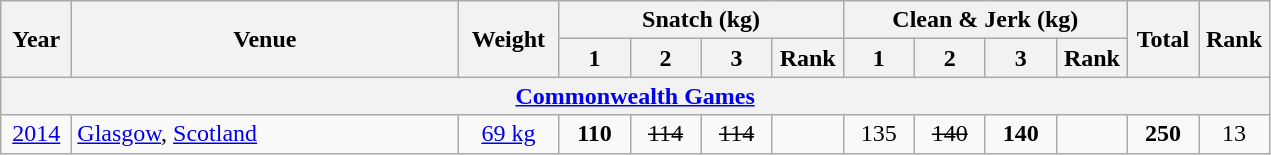<table class = "wikitable" style="text-align:center;">
<tr>
<th rowspan=2 width=40>Year</th>
<th rowspan=2 width=250>Venue</th>
<th rowspan=2 width=60>Weight</th>
<th colspan=4>Snatch (kg)</th>
<th colspan=4>Clean & Jerk (kg)</th>
<th rowspan=2 width=40>Total</th>
<th rowspan=2 width=40>Rank</th>
</tr>
<tr>
<th width=40>1</th>
<th width=40>2</th>
<th width=40>3</th>
<th width=40>Rank</th>
<th width=40>1</th>
<th width=40>2</th>
<th width=40>3</th>
<th width=40>Rank</th>
</tr>
<tr>
<th colspan=13><a href='#'>Commonwealth Games</a></th>
</tr>
<tr>
<td><a href='#'>2014</a></td>
<td align=left> <a href='#'>Glasgow</a>, <a href='#'>Scotland</a></td>
<td><a href='#'>69 kg</a></td>
<td><strong>110</strong></td>
<td><s>114</s></td>
<td><s>114</s></td>
<td></td>
<td>135</td>
<td><s>140</s></td>
<td><strong>140</strong></td>
<td></td>
<td><strong>250</strong></td>
<td>13</td>
</tr>
</table>
